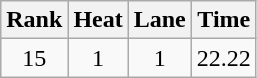<table class="wikitable" style="text-align:center">
<tr>
<th>Rank</th>
<th>Heat</th>
<th>Lane</th>
<th>Time</th>
</tr>
<tr>
<td>15</td>
<td>1</td>
<td>1</td>
<td>22.22</td>
</tr>
</table>
